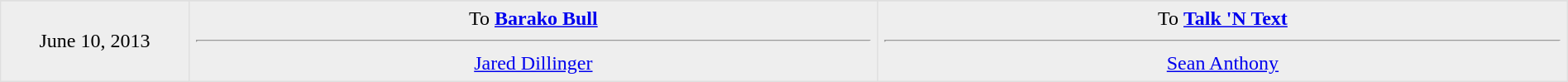<table border=1 style="border-collapse:collapse; text-align: center; width: 100%" bordercolor="#DFDFDF" cellpadding="5">
<tr>
</tr>
<tr bgcolor="eeeeee">
<td style="width:12%">June 10, 2013</td>
<td style="width:44%" valign="top">To <strong><a href='#'>Barako Bull</a></strong><hr><a href='#'>Jared Dillinger</a></td>
<td style="width:44%" valign="top">To <strong><a href='#'>Talk 'N Text</a></strong><hr><a href='#'>Sean Anthony</a></td>
</tr>
</table>
